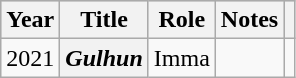<table class="wikitable sortable plainrowheaders">
<tr style="background:#ccc; text-align:center;">
<th scope="col">Year</th>
<th scope="col">Title</th>
<th scope="col">Role</th>
<th scope="col">Notes</th>
<th scope="col" class="unsortable"></th>
</tr>
<tr>
<td>2021</td>
<th scope="row"><em>Gulhun</em></th>
<td>Imma</td>
<td></td>
<td style="text-align: center;"></td>
</tr>
</table>
